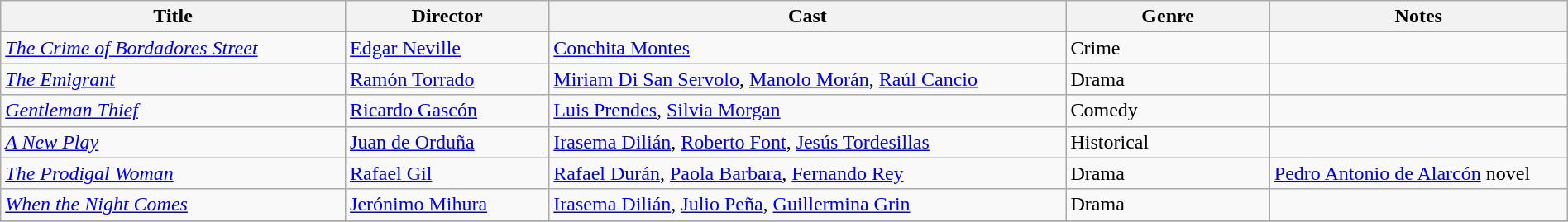<table class="wikitable" style="width:100%;">
<tr>
<th style="width:22%;">Title</th>
<th style="width:13%;">Director</th>
<th style="width:33%;">Cast</th>
<th style="width:13%;">Genre</th>
<th style="width:19%;">Notes</th>
</tr>
<tr>
</tr>
<tr>
<td><em><a href='#'>The Crime of Bordadores Street</a></em></td>
<td><a href='#'>Edgar Neville</a></td>
<td><a href='#'>Conchita Montes</a></td>
<td>Crime</td>
<td></td>
</tr>
<tr>
<td><em><a href='#'>The Emigrant</a></em></td>
<td><a href='#'>Ramón Torrado</a></td>
<td><a href='#'>Miriam Di San Servolo</a>, <a href='#'>Manolo Morán</a>, <a href='#'>Raúl Cancio</a></td>
<td>Drama</td>
<td></td>
</tr>
<tr>
<td><em><a href='#'>Gentleman Thief</a></em></td>
<td><a href='#'>Ricardo Gascón</a></td>
<td><a href='#'>Luis Prendes</a>, <a href='#'>Silvia Morgan</a></td>
<td>Comedy</td>
<td></td>
</tr>
<tr>
<td><em><a href='#'>A New Play</a></em></td>
<td><a href='#'>Juan de Orduña</a></td>
<td><a href='#'>Irasema Dilián</a>, <a href='#'>Roberto Font</a>, <a href='#'>Jesús Tordesillas</a></td>
<td>Historical</td>
<td></td>
</tr>
<tr>
<td><em><a href='#'>The Prodigal Woman</a></em></td>
<td><a href='#'>Rafael Gil</a></td>
<td><a href='#'>Rafael Durán</a>, <a href='#'>Paola Barbara</a>, <a href='#'>Fernando Rey</a></td>
<td>Drama</td>
<td><a href='#'>Pedro Antonio de Alarcón</a> novel</td>
</tr>
<tr>
<td><em><a href='#'>When the Night Comes</a></em></td>
<td><a href='#'>Jerónimo Mihura</a></td>
<td><a href='#'>Irasema Dilián</a>, <a href='#'>Julio Peña</a>, <a href='#'>Guillermina Grin</a></td>
<td>Drama</td>
<td></td>
</tr>
<tr>
</tr>
</table>
